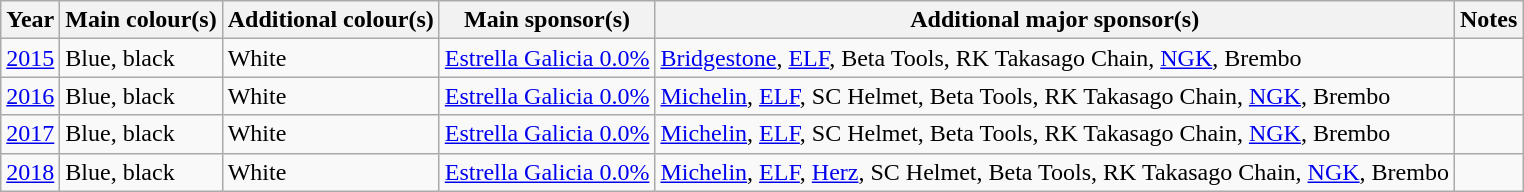<table class="wikitable">
<tr>
<th>Year</th>
<th>Main colour(s)</th>
<th>Additional colour(s)</th>
<th>Main sponsor(s)</th>
<th>Additional major sponsor(s)</th>
<th>Notes</th>
</tr>
<tr>
<td><a href='#'>2015</a></td>
<td>Blue, black</td>
<td>White</td>
<td><a href='#'>Estrella Galicia 0.0%</a></td>
<td><a href='#'>Bridgestone</a>, <a href='#'>ELF</a>, Beta Tools, RK Takasago Chain, <a href='#'>NGK</a>, Brembo</td>
<td></td>
</tr>
<tr>
<td><a href='#'>2016</a></td>
<td>Blue, black</td>
<td>White</td>
<td><a href='#'>Estrella Galicia 0.0%</a></td>
<td><a href='#'>Michelin</a>, <a href='#'>ELF</a>, SC Helmet, Beta Tools, RK Takasago Chain, <a href='#'>NGK</a>, Brembo</td>
<td></td>
</tr>
<tr>
<td><a href='#'>2017</a></td>
<td>Blue, black</td>
<td>White</td>
<td><a href='#'>Estrella Galicia 0.0%</a></td>
<td><a href='#'>Michelin</a>, <a href='#'>ELF</a>, SC Helmet, Beta Tools, RK Takasago Chain, <a href='#'>NGK</a>, Brembo</td>
<td></td>
</tr>
<tr>
<td><a href='#'>2018</a></td>
<td>Blue, black</td>
<td>White</td>
<td><a href='#'>Estrella Galicia 0.0%</a></td>
<td><a href='#'>Michelin</a>, <a href='#'>ELF</a>, <a href='#'>Herz</a>, SC Helmet, Beta Tools, RK Takasago Chain, <a href='#'>NGK</a>, Brembo</td>
<td></td>
</tr>
</table>
